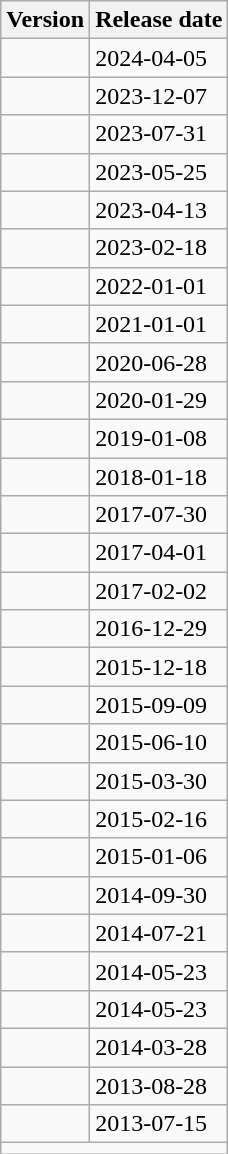<table class="wikitable">
<tr>
<th>Version</th>
<th>Release date</th>
</tr>
<tr>
<td></td>
<td>2024-04-05</td>
</tr>
<tr>
<td></td>
<td>2023-12-07</td>
</tr>
<tr>
<td></td>
<td>2023-07-31</td>
</tr>
<tr>
<td></td>
<td>2023-05-25</td>
</tr>
<tr>
<td></td>
<td>2023-04-13</td>
</tr>
<tr>
<td></td>
<td>2023-02-18</td>
</tr>
<tr>
<td></td>
<td>2022-01-01</td>
</tr>
<tr>
<td></td>
<td>2021-01-01</td>
</tr>
<tr>
<td></td>
<td>2020-06-28</td>
</tr>
<tr>
<td></td>
<td>2020-01-29</td>
</tr>
<tr>
<td></td>
<td>2019-01-08</td>
</tr>
<tr>
<td></td>
<td>2018-01-18</td>
</tr>
<tr>
<td></td>
<td>2017-07-30</td>
</tr>
<tr>
<td></td>
<td>2017-04-01</td>
</tr>
<tr>
<td></td>
<td>2017-02-02</td>
</tr>
<tr>
<td></td>
<td>2016-12-29</td>
</tr>
<tr>
<td></td>
<td>2015-12-18</td>
</tr>
<tr>
<td></td>
<td>2015-09-09</td>
</tr>
<tr>
<td></td>
<td>2015-06-10</td>
</tr>
<tr>
<td></td>
<td>2015-03-30</td>
</tr>
<tr>
<td></td>
<td>2015-02-16</td>
</tr>
<tr>
<td></td>
<td>2015-01-06</td>
</tr>
<tr>
<td></td>
<td>2014-09-30</td>
</tr>
<tr>
<td></td>
<td>2014-07-21</td>
</tr>
<tr>
<td></td>
<td>2014-05-23</td>
</tr>
<tr>
<td></td>
<td>2014-05-23</td>
</tr>
<tr>
<td></td>
<td>2014-03-28</td>
</tr>
<tr>
<td></td>
<td>2013-08-28</td>
</tr>
<tr>
<td></td>
<td>2013-07-15</td>
</tr>
<tr>
<td colspan="2"><small></small></td>
</tr>
</table>
